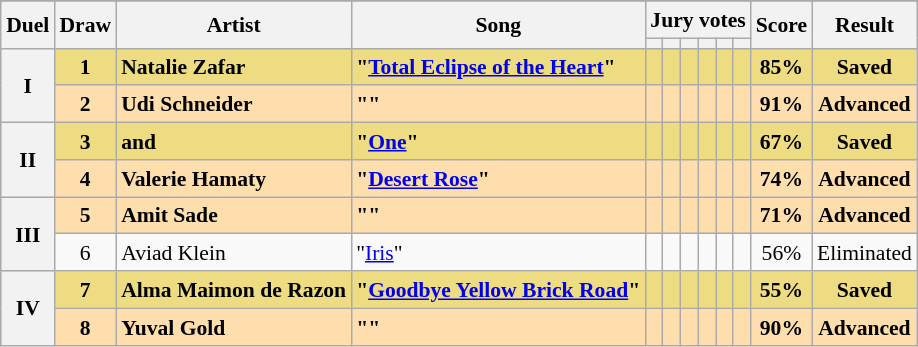<table class="sortable wikitable" style="margin: 1em auto 1em auto; text-align:center; font-size:90%; line-height:18px;">
<tr>
</tr>
<tr>
<th rowspan="2" class="unsortable">Duel</th>
<th rowspan="2">Draw</th>
<th rowspan="2">Artist</th>
<th rowspan="2">Song</th>
<th colspan="6" class="unsortable">Jury votes</th>
<th rowspan="2">Score</th>
<th rowspan="2">Result</th>
</tr>
<tr>
<th class="unsortable"></th>
<th class="unsortable"></th>
<th class="unsortable"></th>
<th class="unsortable"></th>
<th class="unsortable"></th>
<th class="unsortable"></th>
</tr>
<tr style="font-weight:bold; background:#eedc82;">
<th rowspan="2">I</th>
<td>1</td>
<td align="left">Natalie Zafar</td>
<td align="left">"<a href='#'>Total Eclipse of the Heart</a>"</td>
<td></td>
<td></td>
<td></td>
<td></td>
<td></td>
<td></td>
<td>85%</td>
<td>Saved</td>
</tr>
<tr style="font-weight:bold; background:navajowhite;">
<td>2</td>
<td align="left">Udi Schneider</td>
<td align="left">""</td>
<td></td>
<td></td>
<td></td>
<td></td>
<td></td>
<td></td>
<td>91%</td>
<td>Advanced</td>
</tr>
<tr style="font-weight:bold; background:#eedc82;">
<th rowspan="2">II</th>
<td>3</td>
<td align="left"> and </td>
<td align="left">"<a href='#'>One</a>"</td>
<td></td>
<td></td>
<td></td>
<td></td>
<td></td>
<td></td>
<td>67%</td>
<td>Saved</td>
</tr>
<tr style="font-weight:bold; background:navajowhite;">
<td>4</td>
<td align="left">Valerie Hamaty</td>
<td align="left">"<a href='#'>Desert Rose</a>"</td>
<td></td>
<td></td>
<td></td>
<td></td>
<td></td>
<td></td>
<td>74%</td>
<td>Advanced</td>
</tr>
<tr style="font-weight:bold; background:navajowhite;">
<th rowspan="2">III</th>
<td>5</td>
<td align="left">Amit Sade</td>
<td align="left">""</td>
<td></td>
<td></td>
<td></td>
<td></td>
<td></td>
<td></td>
<td>71%</td>
<td>Advanced</td>
</tr>
<tr>
<td>6</td>
<td align="left">Aviad Klein</td>
<td align="left">"<a href='#'>Iris</a>"</td>
<td></td>
<td></td>
<td></td>
<td></td>
<td></td>
<td></td>
<td>56%</td>
<td>Eliminated</td>
</tr>
<tr style="font-weight:bold; background:#eedc82;">
<th rowspan="2">IV</th>
<td>7</td>
<td align="left">Alma Maimon de Razon</td>
<td align="left">"<a href='#'>Goodbye Yellow Brick Road</a>"</td>
<td></td>
<td></td>
<td></td>
<td></td>
<td></td>
<td></td>
<td>55%</td>
<td>Saved</td>
</tr>
<tr style="font-weight:bold; background:navajowhite;">
<td>8</td>
<td align="left">Yuval Gold</td>
<td align="left">""</td>
<td></td>
<td></td>
<td></td>
<td></td>
<td></td>
<td></td>
<td>90%</td>
<td>Advanced</td>
</tr>
</table>
